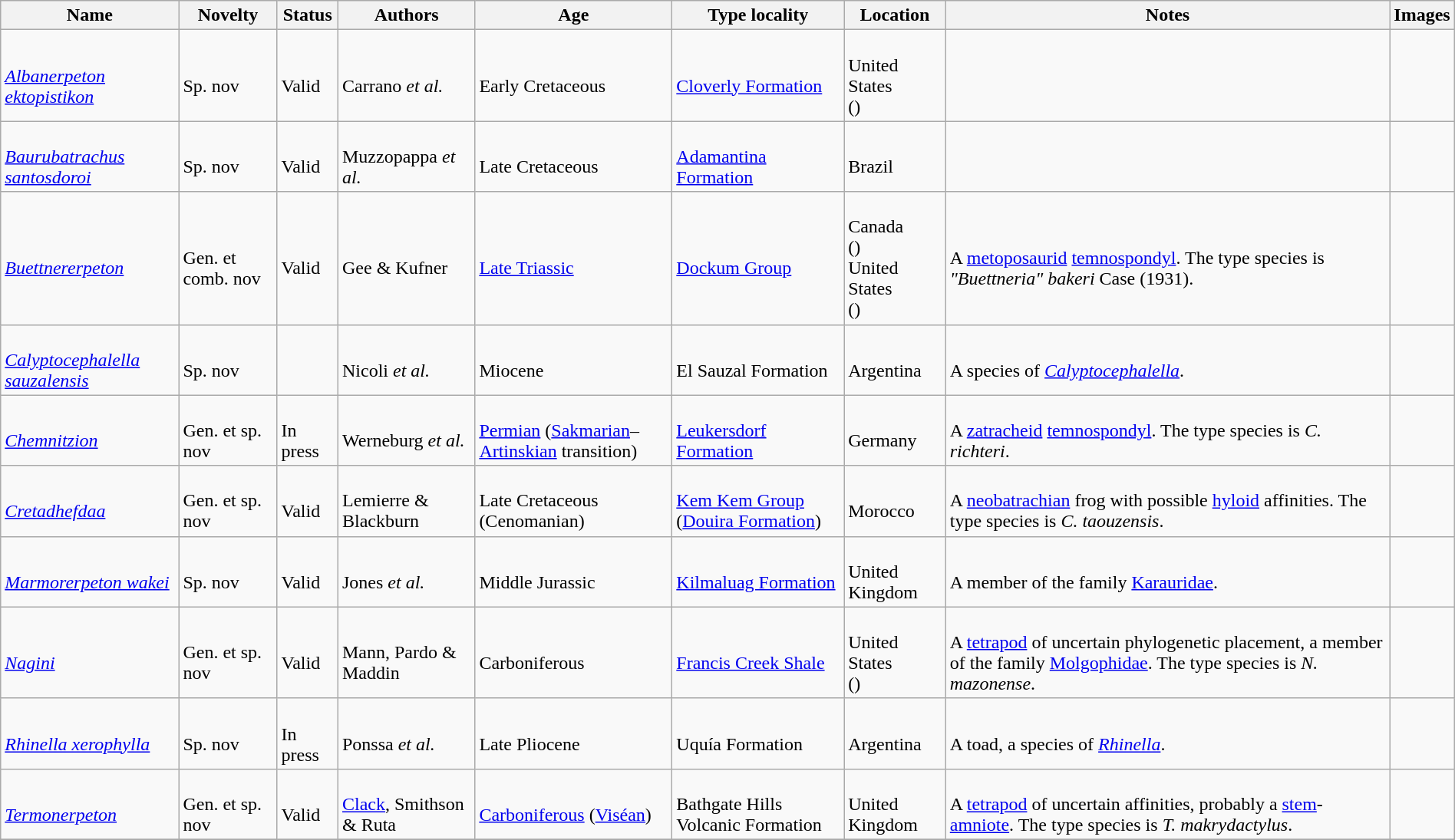<table class="wikitable sortable" align="center" width="100%">
<tr>
<th>Name</th>
<th>Novelty</th>
<th>Status</th>
<th>Authors</th>
<th>Age</th>
<th>Type locality</th>
<th>Location</th>
<th>Notes</th>
<th>Images</th>
</tr>
<tr>
<td><br><em><a href='#'>Albanerpeton ektopistikon</a></em></td>
<td><br>Sp. nov</td>
<td><br>Valid</td>
<td><br>Carrano <em>et al.</em></td>
<td><br>Early Cretaceous</td>
<td><br><a href='#'>Cloverly Formation</a></td>
<td><br>United States<br>()</td>
<td></td>
<td></td>
</tr>
<tr>
<td><br><em><a href='#'>Baurubatrachus santosdoroi</a></em></td>
<td><br>Sp. nov</td>
<td><br>Valid</td>
<td><br>Muzzopappa <em>et al.</em></td>
<td><br>Late Cretaceous</td>
<td><br><a href='#'>Adamantina Formation</a></td>
<td><br>Brazil</td>
<td></td>
<td></td>
</tr>
<tr>
<td><br><em><a href='#'>Buettnererpeton</a></em></td>
<td><br>Gen. et comb. nov</td>
<td><br>Valid</td>
<td><br>Gee & Kufner</td>
<td><br><a href='#'>Late Triassic</a></td>
<td><br><a href='#'>Dockum Group</a></td>
<td><br>Canada<br>()<br>
United States<br>()</td>
<td><br>A <a href='#'>metoposaurid</a> <a href='#'>temnospondyl</a>. The type species is <em>"Buettneria" bakeri</em> Case (1931).</td>
<td></td>
</tr>
<tr>
<td><br><em><a href='#'>Calyptocephalella sauzalensis</a></em></td>
<td><br>Sp. nov</td>
<td></td>
<td><br>Nicoli <em>et al.</em></td>
<td><br>Miocene</td>
<td><br>El Sauzal Formation</td>
<td><br>Argentina</td>
<td><br>A species of <em><a href='#'>Calyptocephalella</a></em>.</td>
<td></td>
</tr>
<tr>
<td><br><em><a href='#'>Chemnitzion</a></em></td>
<td><br>Gen. et sp. nov</td>
<td><br>In press</td>
<td><br>Werneburg <em>et al.</em></td>
<td><br><a href='#'>Permian</a> (<a href='#'>Sakmarian</a>–<a href='#'>Artinskian</a> transition)</td>
<td><br><a href='#'>Leukersdorf Formation</a></td>
<td><br>Germany</td>
<td><br>A <a href='#'>zatracheid</a> <a href='#'>temnospondyl</a>. The type species is <em>C. richteri</em>.</td>
<td></td>
</tr>
<tr>
<td><br><em><a href='#'>Cretadhefdaa</a></em></td>
<td><br>Gen. et sp. nov</td>
<td><br>Valid</td>
<td><br>Lemierre & Blackburn</td>
<td><br>Late Cretaceous (Cenomanian)</td>
<td><br><a href='#'>Kem Kem Group</a> (<a href='#'>Douira Formation</a>)</td>
<td><br>Morocco</td>
<td><br>A <a href='#'>neobatrachian</a> frog with possible <a href='#'>hyloid</a> affinities. The type species is <em>C. taouzensis</em>.</td>
<td></td>
</tr>
<tr>
<td><br><em><a href='#'>Marmorerpeton wakei</a></em></td>
<td><br>Sp. nov</td>
<td><br>Valid</td>
<td><br>Jones <em>et al.</em></td>
<td><br>Middle Jurassic</td>
<td><br><a href='#'>Kilmaluag Formation</a></td>
<td><br>United Kingdom</td>
<td><br>A member of the family <a href='#'>Karauridae</a>.</td>
<td></td>
</tr>
<tr>
<td><br><em><a href='#'>Nagini</a></em></td>
<td><br>Gen. et sp. nov</td>
<td><br>Valid</td>
<td><br>Mann, Pardo & Maddin</td>
<td><br>Carboniferous</td>
<td><br><a href='#'>Francis Creek Shale</a></td>
<td><br>United States<br>()</td>
<td><br>A <a href='#'>tetrapod</a> of uncertain phylogenetic placement, a member of the family <a href='#'>Molgophidae</a>. The type species is <em>N. mazonense</em>.</td>
<td></td>
</tr>
<tr>
<td><br><em><a href='#'>Rhinella xerophylla</a></em></td>
<td><br>Sp. nov</td>
<td><br>In press</td>
<td><br>Ponssa <em>et al.</em></td>
<td><br>Late Pliocene</td>
<td><br>Uquía Formation</td>
<td><br>Argentina</td>
<td><br>A toad, a species of <em><a href='#'>Rhinella</a></em>.</td>
<td></td>
</tr>
<tr>
<td><br><em><a href='#'>Termonerpeton</a></em></td>
<td><br>Gen. et sp. nov</td>
<td><br>Valid</td>
<td><br><a href='#'>Clack</a>, Smithson & Ruta</td>
<td><br><a href='#'>Carboniferous</a> (<a href='#'>Viséan</a>)</td>
<td><br>Bathgate Hills Volcanic Formation</td>
<td><br>United Kingdom</td>
<td><br>A <a href='#'>tetrapod</a> of uncertain affinities, probably a <a href='#'>stem</a>-<a href='#'>amniote</a>. The type species is <em>T. makrydactylus</em>.</td>
<td></td>
</tr>
<tr>
</tr>
</table>
